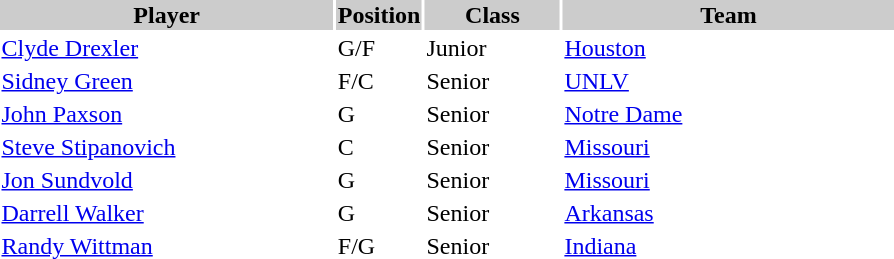<table style="width:600px" "border:'1' 'solid' 'gray'">
<tr>
<th style="background:#CCCCCC;width:40%">Player</th>
<th style="background:#CCCCCC;width:4%">Position</th>
<th style="background:#CCCCCC;width:16%">Class</th>
<th style="background:#CCCCCC;width:40%">Team</th>
</tr>
<tr>
<td><a href='#'>Clyde Drexler</a></td>
<td>G/F</td>
<td>Junior</td>
<td><a href='#'>Houston</a></td>
</tr>
<tr>
<td><a href='#'>Sidney Green</a></td>
<td>F/C</td>
<td>Senior</td>
<td><a href='#'>UNLV</a></td>
</tr>
<tr>
<td><a href='#'>John Paxson</a></td>
<td>G</td>
<td>Senior</td>
<td><a href='#'>Notre Dame</a></td>
</tr>
<tr>
<td><a href='#'>Steve Stipanovich</a></td>
<td>C</td>
<td>Senior</td>
<td><a href='#'>Missouri</a></td>
</tr>
<tr>
<td><a href='#'>Jon Sundvold</a></td>
<td>G</td>
<td>Senior</td>
<td><a href='#'>Missouri</a></td>
</tr>
<tr>
<td><a href='#'>Darrell Walker</a></td>
<td>G</td>
<td>Senior</td>
<td><a href='#'>Arkansas</a></td>
</tr>
<tr>
<td><a href='#'>Randy Wittman</a></td>
<td>F/G</td>
<td>Senior</td>
<td><a href='#'>Indiana</a></td>
</tr>
</table>
